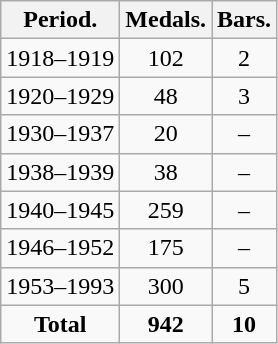<table class="wikitable" border="1">
<tr>
<th>Period.</th>
<th>Medals.</th>
<th>Bars.</th>
</tr>
<tr>
<td align=center>1918–1919</td>
<td align=center>102</td>
<td align=center>2</td>
</tr>
<tr>
<td align=center>1920–1929</td>
<td align=center>48</td>
<td align=center>3</td>
</tr>
<tr>
<td align=center>1930–1937</td>
<td align=center>20 </td>
<td align=center>–</td>
</tr>
<tr>
<td align=center>1938–1939</td>
<td align=center>38</td>
<td align=center>–</td>
</tr>
<tr>
<td align=center>1940–1945</td>
<td align=center>259</td>
<td align=center>–</td>
</tr>
<tr>
<td align=center>1946–1952</td>
<td align=center>175</td>
<td align=center>–</td>
</tr>
<tr>
<td align=center>1953–1993</td>
<td align=center>300 </td>
<td align=center>5 </td>
</tr>
<tr>
<td align=center><strong>Total</strong></td>
<td align=center><strong>942</strong></td>
<td align=center><strong>10</strong></td>
</tr>
</table>
